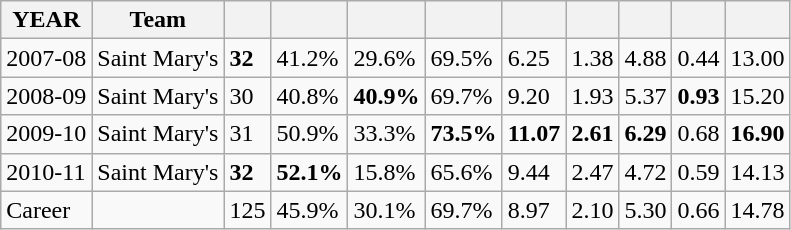<table class="wikitable">
<tr>
<th>YEAR</th>
<th>Team</th>
<th scope="col"></th>
<th scope="col"></th>
<th scope="col"></th>
<th scope="col"></th>
<th scope="col"></th>
<th scope="col"></th>
<th scope="col"></th>
<th scope="col"></th>
<th scope="col"></th>
</tr>
<tr>
<td>2007-08</td>
<td>Saint Mary's</td>
<td><strong>32</strong></td>
<td>41.2%</td>
<td>29.6%</td>
<td>69.5%</td>
<td>6.25</td>
<td>1.38</td>
<td>4.88</td>
<td>0.44</td>
<td>13.00</td>
</tr>
<tr>
<td>2008-09</td>
<td>Saint Mary's</td>
<td>30</td>
<td>40.8%</td>
<td><strong>40.9%</strong></td>
<td>69.7%</td>
<td>9.20</td>
<td>1.93</td>
<td>5.37</td>
<td><strong>0.93</strong></td>
<td>15.20</td>
</tr>
<tr>
<td>2009-10</td>
<td>Saint Mary's</td>
<td>31</td>
<td>50.9%</td>
<td>33.3%</td>
<td><strong>73.5%</strong></td>
<td><strong>11.07</strong></td>
<td><strong>2.61</strong></td>
<td><strong>6.29</strong></td>
<td>0.68</td>
<td><strong>16.90</strong></td>
</tr>
<tr>
<td>2010-11</td>
<td>Saint Mary's</td>
<td><strong>32</strong></td>
<td><strong>52.1%</strong></td>
<td>15.8%</td>
<td>65.6%</td>
<td>9.44</td>
<td>2.47</td>
<td>4.72</td>
<td>0.59</td>
<td>14.13</td>
</tr>
<tr>
<td>Career</td>
<td></td>
<td>125</td>
<td>45.9%</td>
<td>30.1%</td>
<td>69.7%</td>
<td>8.97</td>
<td>2.10</td>
<td>5.30</td>
<td>0.66</td>
<td>14.78</td>
</tr>
</table>
